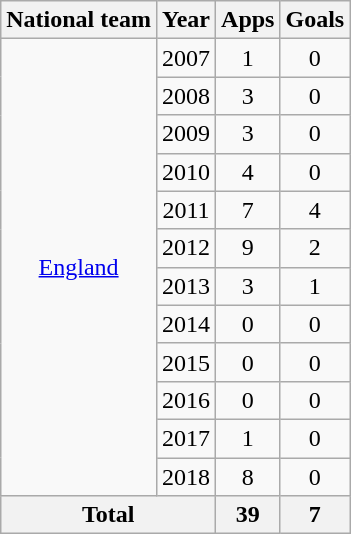<table class=wikitable style=text-align:center>
<tr>
<th>National team</th>
<th>Year</th>
<th>Apps</th>
<th>Goals</th>
</tr>
<tr>
<td rowspan=12><a href='#'>England</a></td>
<td>2007</td>
<td>1</td>
<td>0</td>
</tr>
<tr>
<td>2008</td>
<td>3</td>
<td>0</td>
</tr>
<tr>
<td>2009</td>
<td>3</td>
<td>0</td>
</tr>
<tr>
<td>2010</td>
<td>4</td>
<td>0</td>
</tr>
<tr>
<td>2011</td>
<td>7</td>
<td>4</td>
</tr>
<tr>
<td>2012</td>
<td>9</td>
<td>2</td>
</tr>
<tr>
<td>2013</td>
<td>3</td>
<td>1</td>
</tr>
<tr>
<td>2014</td>
<td>0</td>
<td>0</td>
</tr>
<tr>
<td>2015</td>
<td>0</td>
<td>0</td>
</tr>
<tr>
<td>2016</td>
<td>0</td>
<td>0</td>
</tr>
<tr>
<td>2017</td>
<td>1</td>
<td>0</td>
</tr>
<tr>
<td>2018</td>
<td>8</td>
<td>0</td>
</tr>
<tr>
<th colspan=2>Total</th>
<th>39</th>
<th>7</th>
</tr>
</table>
